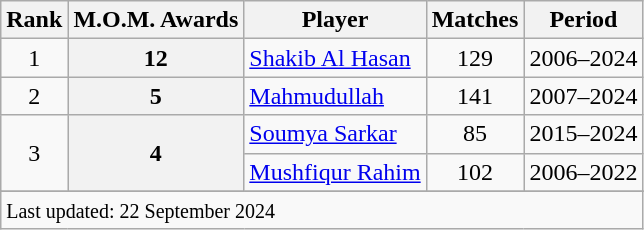<table class="wikitable sortable">
<tr>
<th scope=col>Rank</th>
<th scope=col>M.O.M. Awards</th>
<th scope=col>Player</th>
<th scope=col>Matches</th>
<th scope=col>Period</th>
</tr>
<tr>
<td align=center>1</td>
<th>12</th>
<td><a href='#'>Shakib Al Hasan</a></td>
<td align=center>129</td>
<td>2006–2024</td>
</tr>
<tr>
<td align=center>2</td>
<th>5</th>
<td><a href='#'>Mahmudullah</a></td>
<td align=center>141</td>
<td>2007–2024</td>
</tr>
<tr>
<td align=center rowspan=2>3</td>
<th rowspan=2>4</th>
<td><a href='#'>Soumya Sarkar</a></td>
<td align=center>85</td>
<td>2015–2024</td>
</tr>
<tr>
<td><a href='#'>Mushfiqur Rahim</a></td>
<td align=center>102</td>
<td>2006–2022</td>
</tr>
<tr>
</tr>
<tr class=sortbottom>
<td colspan=5><small>Last updated: 22 September 2024</small></td>
</tr>
</table>
